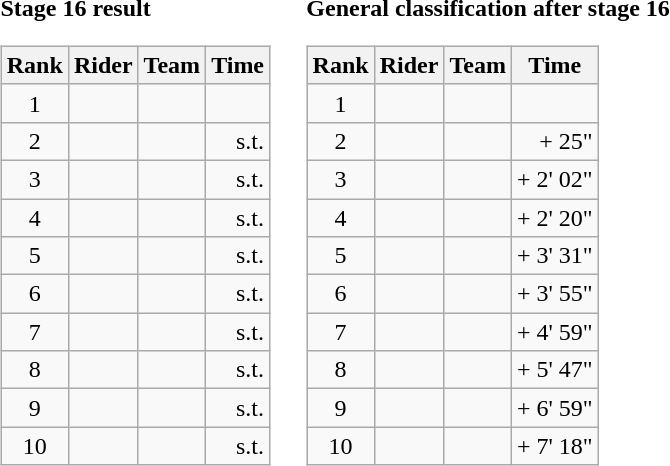<table>
<tr>
<td><strong>Stage 16 result</strong><br><table class="wikitable">
<tr>
<th scope="col">Rank</th>
<th scope="col">Rider</th>
<th scope="col">Team</th>
<th scope="col">Time</th>
</tr>
<tr>
<td style="text-align:center;">1</td>
<td></td>
<td></td>
<td style="text-align:right;"></td>
</tr>
<tr>
<td style="text-align:center;">2</td>
<td></td>
<td></td>
<td style="text-align:right;">s.t.</td>
</tr>
<tr>
<td style="text-align:center;">3</td>
<td></td>
<td></td>
<td style="text-align:right;">s.t.</td>
</tr>
<tr>
<td style="text-align:center;">4</td>
<td></td>
<td></td>
<td style="text-align:right;">s.t.</td>
</tr>
<tr>
<td style="text-align:center;">5</td>
<td></td>
<td></td>
<td style="text-align:right;">s.t.</td>
</tr>
<tr>
<td style="text-align:center;">6</td>
<td></td>
<td></td>
<td style="text-align:right;">s.t.</td>
</tr>
<tr>
<td style="text-align:center;">7</td>
<td></td>
<td></td>
<td style="text-align:right;">s.t.</td>
</tr>
<tr>
<td style="text-align:center;">8</td>
<td></td>
<td></td>
<td style="text-align:right;">s.t.</td>
</tr>
<tr>
<td style="text-align:center;">9</td>
<td></td>
<td></td>
<td style="text-align:right;">s.t.</td>
</tr>
<tr>
<td style="text-align:center;">10</td>
<td></td>
<td></td>
<td style="text-align:right;">s.t.</td>
</tr>
</table>
</td>
<td></td>
<td><strong>General classification after stage 16</strong><br><table class="wikitable">
<tr>
<th scope="col">Rank</th>
<th scope="col">Rider</th>
<th scope="col">Team</th>
<th scope="col">Time</th>
</tr>
<tr>
<td style="text-align:center;">1</td>
<td></td>
<td></td>
<td style="text-align:right;"></td>
</tr>
<tr>
<td style="text-align:center;">2</td>
<td></td>
<td></td>
<td style="text-align:right;">+ 25"</td>
</tr>
<tr>
<td style="text-align:center;">3</td>
<td></td>
<td></td>
<td style="text-align:right;">+ 2' 02"</td>
</tr>
<tr>
<td style="text-align:center;">4</td>
<td></td>
<td></td>
<td style="text-align:right;">+ 2' 20"</td>
</tr>
<tr>
<td style="text-align:center;">5</td>
<td></td>
<td></td>
<td style="text-align:right;">+ 3' 31"</td>
</tr>
<tr>
<td style="text-align:center;">6</td>
<td></td>
<td></td>
<td style="text-align:right;">+ 3' 55"</td>
</tr>
<tr>
<td style="text-align:center;">7</td>
<td></td>
<td></td>
<td style="text-align:right;">+ 4' 59"</td>
</tr>
<tr>
<td style="text-align:center;">8</td>
<td></td>
<td></td>
<td style="text-align:right;">+ 5' 47"</td>
</tr>
<tr>
<td style="text-align:center;">9</td>
<td></td>
<td></td>
<td style="text-align:right;">+ 6' 59"</td>
</tr>
<tr>
<td style="text-align:center;">10</td>
<td></td>
<td></td>
<td style="text-align:right;">+ 7' 18"</td>
</tr>
</table>
</td>
</tr>
</table>
